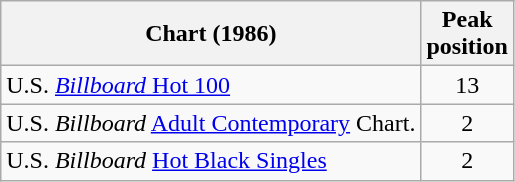<table class="wikitable">
<tr>
<th>Chart (1986)</th>
<th>Peak<br>position</th>
</tr>
<tr>
<td>U.S. <a href='#'><em>Billboard</em> Hot 100</a></td>
<td align="center">13</td>
</tr>
<tr>
<td>U.S. <em>Billboard</em> <a href='#'>Adult Contemporary</a> Chart.</td>
<td align="center">2</td>
</tr>
<tr>
<td>U.S. <em>Billboard</em> <a href='#'>Hot Black Singles</a></td>
<td align="center">2</td>
</tr>
</table>
